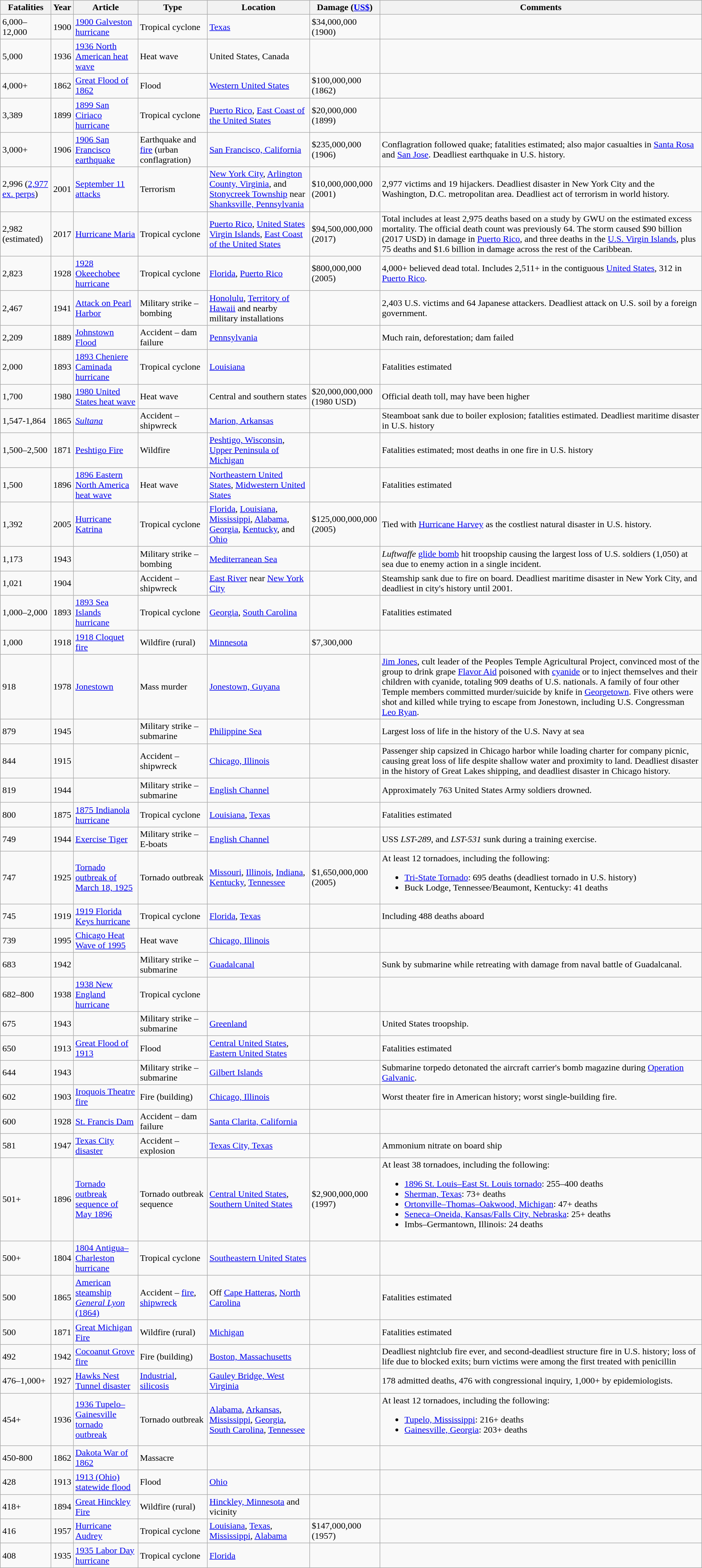<table class="wikitable sortable">
<tr>
<th data-sort-type="number">Fatalities</th>
<th>Year</th>
<th>Article</th>
<th>Type</th>
<th>Location</th>
<th>Damage (<a href='#'>US$</a>)</th>
<th>Comments</th>
</tr>
<tr>
<td>6,000–12,000</td>
<td>1900</td>
<td><a href='#'>1900 Galveston hurricane</a></td>
<td>Tropical cyclone</td>
<td><a href='#'>Texas</a></td>
<td>$34,000,000 (1900)</td>
<td></td>
</tr>
<tr>
<td>5,000</td>
<td>1936</td>
<td><a href='#'>1936 North American heat wave</a></td>
<td>Heat wave</td>
<td>United States, Canada</td>
<td></td>
<td></td>
</tr>
<tr>
<td>4,000+</td>
<td>1862</td>
<td><a href='#'>Great Flood of 1862</a></td>
<td>Flood</td>
<td><a href='#'>Western United States</a></td>
<td>$100,000,000<br>(1862)</td>
<td></td>
</tr>
<tr>
<td>3,389</td>
<td>1899</td>
<td><a href='#'>1899 San Ciriaco hurricane</a></td>
<td>Tropical cyclone</td>
<td><a href='#'>Puerto Rico</a>, <a href='#'>East Coast of the United States</a></td>
<td>$20,000,000<br>(1899)</td>
<td></td>
</tr>
<tr>
<td>3,000+</td>
<td>1906</td>
<td><a href='#'>1906 San Francisco earthquake</a></td>
<td>Earthquake and <a href='#'>fire</a> (urban conflagration)</td>
<td><a href='#'>San Francisco, California</a></td>
<td>$235,000,000<br>(1906)</td>
<td>Conflagration followed quake; fatalities estimated; also major casualties in <a href='#'>Santa Rosa</a> and <a href='#'>San Jose</a>. Deadliest earthquake in U.S. history.</td>
</tr>
<tr>
<td>2,996 (<a href='#'>2,977</a> <a href='#'>ex. perps</a>)</td>
<td>2001</td>
<td><a href='#'>September 11 attacks</a></td>
<td>Terrorism</td>
<td><a href='#'>New York City</a>, <a href='#'>Arlington County, Virginia</a>, and <a href='#'>Stonycreek Township</a> near <a href='#'>Shanksville, Pennsylvania</a></td>
<td>$10,000,000,000<br>(2001)</td>
<td>2,977 victims and 19 hijackers. Deadliest disaster in New York City and the Washington, D.C. metropolitan area. Deadliest act of terrorism in world history.</td>
</tr>
<tr>
<td>2,982 (estimated)</td>
<td>2017</td>
<td><a href='#'>Hurricane Maria</a></td>
<td>Tropical cyclone</td>
<td><a href='#'>Puerto Rico</a>, <a href='#'>United States Virgin Islands</a>, <a href='#'>East Coast of the United States</a></td>
<td>$94,500,000,000<br>(2017)</td>
<td>Total includes at least 2,975 deaths based on a study by GWU on the estimated excess mortality. The official death count was previously 64. The storm caused $90 billion (2017 USD) in damage in <a href='#'>Puerto Rico</a>, and three deaths in the <a href='#'>U.S. Virgin Islands</a>, plus 75 deaths and $1.6 billion in damage across the rest of the Caribbean.</td>
</tr>
<tr>
<td>2,823</td>
<td>1928</td>
<td><a href='#'>1928 Okeechobee hurricane</a></td>
<td>Tropical cyclone</td>
<td><a href='#'>Florida</a>, <a href='#'>Puerto Rico</a></td>
<td>$800,000,000<br>(2005)</td>
<td>4,000+ believed dead total. Includes 2,511+ in the contiguous <a href='#'>United States</a>, 312 in <a href='#'>Puerto Rico</a>.</td>
</tr>
<tr>
<td>2,467</td>
<td>1941</td>
<td><a href='#'>Attack on Pearl Harbor</a></td>
<td>Military strike – bombing</td>
<td><a href='#'>Honolulu</a>, <a href='#'>Territory of Hawaii</a> and nearby military installations</td>
<td></td>
<td>2,403 U.S. victims and 64 Japanese attackers. Deadliest attack on U.S. soil by a foreign government.</td>
</tr>
<tr>
<td>2,209</td>
<td>1889</td>
<td><a href='#'>Johnstown Flood</a></td>
<td>Accident – dam failure</td>
<td><a href='#'>Pennsylvania</a></td>
<td></td>
<td>Much rain, deforestation; dam failed</td>
</tr>
<tr>
<td>2,000</td>
<td>1893</td>
<td><a href='#'>1893 Cheniere Caminada hurricane</a></td>
<td>Tropical cyclone</td>
<td><a href='#'>Louisiana</a></td>
<td></td>
<td>Fatalities estimated</td>
</tr>
<tr>
<td>1,700</td>
<td>1980</td>
<td><a href='#'>1980 United States heat wave</a></td>
<td>Heat wave</td>
<td>Central and southern states</td>
<td>$20,000,000,000<br>(1980 USD)</td>
<td>Official death toll, may have been higher</td>
</tr>
<tr>
<td>1,547-1,864</td>
<td>1865</td>
<td><a href='#'><em>Sultana</em></a></td>
<td>Accident – shipwreck</td>
<td><a href='#'>Marion, Arkansas</a></td>
<td></td>
<td>Steamboat sank due to boiler explosion; fatalities estimated. Deadliest maritime disaster in U.S. history</td>
</tr>
<tr>
<td>1,500–2,500</td>
<td>1871</td>
<td><a href='#'>Peshtigo Fire</a></td>
<td>Wildfire</td>
<td><a href='#'>Peshtigo, Wisconsin</a>, <a href='#'>Upper Peninsula of Michigan</a></td>
<td></td>
<td>Fatalities estimated; most deaths in one fire in U.S. history</td>
</tr>
<tr>
<td>1,500</td>
<td>1896</td>
<td><a href='#'>1896 Eastern North America heat wave</a></td>
<td>Heat wave</td>
<td><a href='#'>Northeastern United States</a>, <a href='#'>Midwestern United States</a></td>
<td></td>
<td>Fatalities estimated</td>
</tr>
<tr>
<td>1,392</td>
<td>2005</td>
<td><a href='#'>Hurricane Katrina</a></td>
<td>Tropical cyclone</td>
<td><a href='#'>Florida</a>, <a href='#'>Louisiana</a>, <a href='#'>Mississippi</a>, <a href='#'>Alabama</a>, <a href='#'>Georgia</a>, <a href='#'>Kentucky</a>, and <a href='#'>Ohio</a></td>
<td>$125,000,000,000<br>(2005)</td>
<td>Tied with <a href='#'>Hurricane Harvey</a> as the costliest natural disaster in U.S. history.</td>
</tr>
<tr>
<td>1,173</td>
<td>1943</td>
<td></td>
<td>Military strike – bombing</td>
<td><a href='#'>Mediterranean Sea</a></td>
<td></td>
<td><em>Luftwaffe</em> <a href='#'>glide bomb</a> hit troopship causing the largest loss of U.S. soldiers (1,050) at sea due to enemy action in a single incident.</td>
</tr>
<tr>
<td>1,021</td>
<td>1904</td>
<td></td>
<td>Accident – shipwreck</td>
<td><a href='#'>East River</a> near <a href='#'>New York City</a></td>
<td></td>
<td>Steamship sank due to fire on board. Deadliest maritime disaster in New York City, and deadliest in city's history until 2001.</td>
</tr>
<tr>
<td>1,000–2,000</td>
<td>1893</td>
<td><a href='#'>1893 Sea Islands hurricane</a></td>
<td>Tropical cyclone</td>
<td><a href='#'>Georgia</a>, <a href='#'>South Carolina</a></td>
<td></td>
<td>Fatalities estimated</td>
</tr>
<tr>
<td>1,000</td>
<td>1918</td>
<td><a href='#'>1918 Cloquet fire</a></td>
<td>Wildfire (rural)</td>
<td><a href='#'>Minnesota</a></td>
<td>$7,300,000</td>
<td></td>
</tr>
<tr>
<td>918</td>
<td>1978</td>
<td><a href='#'>Jonestown</a></td>
<td>Mass murder</td>
<td><a href='#'>Jonestown, Guyana</a></td>
<td></td>
<td><a href='#'>Jim Jones</a>, cult leader of the Peoples Temple Agricultural Project, convinced most of the group to drink grape <a href='#'>Flavor Aid</a> poisoned with <a href='#'>cyanide</a> or to inject themselves and their children with cyanide, totaling 909 deaths of U.S. nationals. A family of four other Temple members committed murder/suicide by knife in <a href='#'>Georgetown</a>. Five others were shot and killed while trying to escape from Jonestown, including U.S. Congressman <a href='#'>Leo Ryan</a>.</td>
</tr>
<tr>
<td>879</td>
<td>1945</td>
<td></td>
<td>Military strike – submarine</td>
<td><a href='#'>Philippine Sea</a></td>
<td></td>
<td>Largest loss of life in the history of the U.S. Navy at sea</td>
</tr>
<tr>
<td>844</td>
<td>1915</td>
<td></td>
<td>Accident – shipwreck</td>
<td><a href='#'>Chicago, Illinois</a></td>
<td></td>
<td>Passenger ship capsized in Chicago harbor while loading charter for company picnic, causing great loss of life despite shallow water and proximity to land. Deadliest disaster in the history of Great Lakes shipping, and deadliest disaster in Chicago history.</td>
</tr>
<tr>
<td>819</td>
<td>1944</td>
<td></td>
<td>Military strike – submarine</td>
<td><a href='#'>English Channel</a></td>
<td></td>
<td>Approximately 763 United States Army soldiers drowned.</td>
</tr>
<tr>
<td>800</td>
<td>1875</td>
<td><a href='#'>1875 Indianola hurricane</a></td>
<td>Tropical cyclone</td>
<td><a href='#'>Louisiana</a>, <a href='#'>Texas</a></td>
<td></td>
<td>Fatalities estimated</td>
</tr>
<tr>
<td>749</td>
<td>1944</td>
<td><a href='#'>Exercise Tiger</a></td>
<td>Military strike – E-boats</td>
<td><a href='#'>English Channel</a></td>
<td></td>
<td>USS <em>LST-289</em>,  and <em>LST-531</em> sunk during a training exercise.</td>
</tr>
<tr>
<td>747</td>
<td>1925</td>
<td><a href='#'>Tornado outbreak of March 18, 1925</a></td>
<td>Tornado outbreak</td>
<td><a href='#'>Missouri</a>, <a href='#'>Illinois</a>, <a href='#'>Indiana</a>, <a href='#'>Kentucky</a>, <a href='#'>Tennessee</a></td>
<td>$1,650,000,000<br>(2005)</td>
<td>At least 12 tornadoes, including the following:<br><ul><li><a href='#'>Tri-State Tornado</a>: 695 deaths (deadliest tornado in U.S. history)</li><li>Buck Lodge, Tennessee/Beaumont, Kentucky: 41 deaths</li></ul></td>
</tr>
<tr>
<td>745</td>
<td>1919</td>
<td><a href='#'>1919 Florida Keys hurricane</a></td>
<td>Tropical cyclone</td>
<td><a href='#'>Florida</a>, <a href='#'>Texas</a></td>
<td></td>
<td>Including 488 deaths aboard </td>
</tr>
<tr>
<td>739</td>
<td>1995</td>
<td><a href='#'>Chicago Heat Wave of 1995</a></td>
<td>Heat wave</td>
<td><a href='#'>Chicago, Illinois</a></td>
<td></td>
<td></td>
</tr>
<tr>
<td>683</td>
<td>1942</td>
<td></td>
<td>Military strike – submarine</td>
<td><a href='#'>Guadalcanal</a></td>
<td></td>
<td>Sunk by submarine while retreating with damage from naval battle of Guadalcanal.</td>
</tr>
<tr>
<td>682–800</td>
<td>1938</td>
<td><a href='#'>1938 New England hurricane</a></td>
<td>Tropical cyclone</td>
<td></td>
<td></td>
<td></td>
</tr>
<tr>
<td>675</td>
<td>1943</td>
<td></td>
<td>Military strike – submarine</td>
<td><a href='#'>Greenland</a></td>
<td></td>
<td>United States troopship.</td>
</tr>
<tr>
<td>650</td>
<td>1913</td>
<td><a href='#'>Great Flood of 1913</a></td>
<td>Flood</td>
<td><a href='#'>Central United States</a>, <a href='#'>Eastern United States</a></td>
<td></td>
<td>Fatalities estimated</td>
</tr>
<tr>
<td>644</td>
<td>1943</td>
<td></td>
<td>Military strike – submarine</td>
<td><a href='#'>Gilbert Islands</a></td>
<td></td>
<td>Submarine torpedo detonated the aircraft carrier's bomb magazine during <a href='#'>Operation Galvanic</a>.</td>
</tr>
<tr>
<td>602</td>
<td>1903</td>
<td><a href='#'>Iroquois Theatre fire</a></td>
<td>Fire (building)</td>
<td><a href='#'>Chicago, Illinois</a></td>
<td></td>
<td>Worst theater fire in American history; worst single-building fire.</td>
</tr>
<tr>
<td>600</td>
<td>1928</td>
<td><a href='#'>St. Francis Dam</a></td>
<td>Accident – dam failure</td>
<td><a href='#'>Santa Clarita, California</a></td>
<td></td>
<td></td>
</tr>
<tr>
<td>581</td>
<td>1947</td>
<td><a href='#'>Texas City disaster</a></td>
<td>Accident – explosion</td>
<td><a href='#'>Texas City, Texas</a></td>
<td></td>
<td>Ammonium nitrate on board ship</td>
</tr>
<tr>
<td>501+</td>
<td>1896</td>
<td><a href='#'>Tornado outbreak sequence of May 1896</a></td>
<td>Tornado outbreak sequence</td>
<td><a href='#'>Central United States</a>, <a href='#'>Southern United States</a></td>
<td>$2,900,000,000<br>(1997)</td>
<td>At least 38 tornadoes, including the following:<br><ul><li><a href='#'>1896 St. Louis–East St. Louis tornado</a>: 255–400 deaths</li><li><a href='#'>Sherman, Texas</a>: 73+ deaths</li><li><a href='#'>Ortonville–Thomas–Oakwood, Michigan</a>: 47+ deaths</li><li><a href='#'>Seneca–Oneida, Kansas/Falls City, Nebraska</a>: 25+ deaths</li><li>Imbs–Germantown, Illinois: 24 deaths</li></ul></td>
</tr>
<tr>
<td>500+</td>
<td>1804</td>
<td><a href='#'>1804 Antigua–Charleston hurricane</a></td>
<td>Tropical cyclone</td>
<td><a href='#'>Southeastern United States</a></td>
<td></td>
<td></td>
</tr>
<tr>
<td>500</td>
<td>1865</td>
<td><a href='#'>American steamship <em>General Lyon</em> (1864)</a></td>
<td>Accident – <a href='#'>fire</a>, <a href='#'>shipwreck</a></td>
<td>Off <a href='#'>Cape Hatteras</a>, <a href='#'>North Carolina</a></td>
<td></td>
<td>Fatalities estimated</td>
</tr>
<tr>
<td>500</td>
<td>1871</td>
<td><a href='#'>Great Michigan Fire</a></td>
<td>Wildfire (rural)</td>
<td><a href='#'>Michigan</a></td>
<td></td>
<td>Fatalities estimated</td>
</tr>
<tr>
<td>492</td>
<td>1942</td>
<td><a href='#'>Cocoanut Grove fire</a></td>
<td>Fire (building)</td>
<td><a href='#'>Boston, Massachusetts</a></td>
<td></td>
<td>Deadliest nightclub fire ever, and second-deadliest structure fire in U.S. history; loss of life due to blocked exits; burn victims were among the first treated with penicillin</td>
</tr>
<tr>
<td>476–1,000+</td>
<td>1927</td>
<td><a href='#'>Hawks Nest Tunnel disaster</a></td>
<td><a href='#'>Industrial</a>, <a href='#'>silicosis</a></td>
<td><a href='#'>Gauley Bridge, West Virginia</a></td>
<td></td>
<td>178 admitted deaths, 476 with congressional inquiry, 1,000+ by epidemiologists.</td>
</tr>
<tr>
<td>454+</td>
<td>1936</td>
<td><a href='#'>1936 Tupelo–Gainesville tornado outbreak</a></td>
<td>Tornado outbreak</td>
<td><a href='#'>Alabama</a>, <a href='#'>Arkansas</a>, <a href='#'>Mississippi</a>, <a href='#'>Georgia</a>, <a href='#'>South Carolina</a>, <a href='#'>Tennessee</a></td>
<td></td>
<td>At least 12 tornadoes, including the following:<br><ul><li><a href='#'>Tupelo, Mississippi</a>: 216+ deaths</li><li><a href='#'>Gainesville, Georgia</a>: 203+ deaths</li></ul></td>
</tr>
<tr>
<td>450-800</td>
<td>1862</td>
<td><a href='#'>Dakota War of 1862</a></td>
<td>Massacre</td>
<td></td>
<td></td>
<td></td>
</tr>
<tr>
<td>428</td>
<td>1913</td>
<td><a href='#'>1913 (Ohio) statewide flood</a></td>
<td>Flood</td>
<td><a href='#'>Ohio</a></td>
<td></td>
<td></td>
</tr>
<tr>
<td>418+</td>
<td>1894</td>
<td><a href='#'>Great Hinckley Fire</a></td>
<td>Wildfire (rural)</td>
<td><a href='#'>Hinckley, Minnesota</a> and vicinity</td>
<td></td>
<td></td>
</tr>
<tr>
<td>416</td>
<td>1957</td>
<td><a href='#'>Hurricane Audrey</a></td>
<td>Tropical cyclone</td>
<td><a href='#'>Louisiana</a>, <a href='#'>Texas</a>, <a href='#'>Mississippi</a>, <a href='#'>Alabama</a></td>
<td>$147,000,000<br>(1957)</td>
<td></td>
</tr>
<tr>
<td>408</td>
<td>1935</td>
<td><a href='#'>1935 Labor Day hurricane</a></td>
<td>Tropical cyclone</td>
<td><a href='#'>Florida</a></td>
<td></td>
<td></td>
</tr>
</table>
